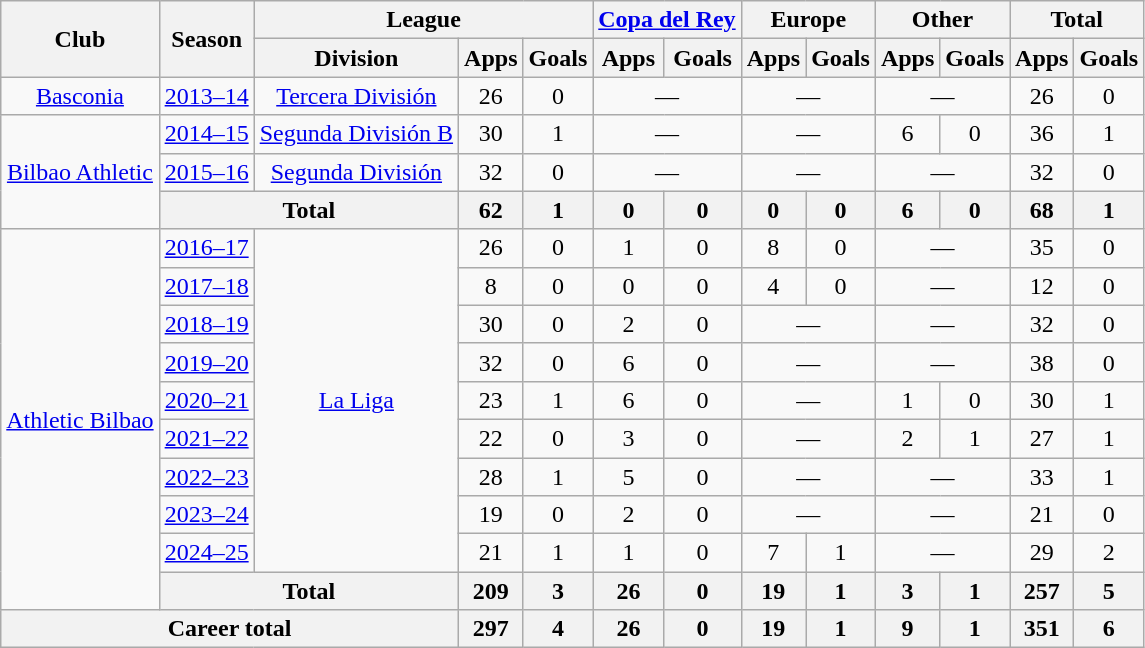<table class="wikitable" style="text-align:center">
<tr>
<th rowspan="2">Club</th>
<th rowspan="2">Season</th>
<th colspan="3">League</th>
<th colspan="2"><a href='#'>Copa del Rey</a></th>
<th colspan="2">Europe</th>
<th colspan="2">Other</th>
<th colspan="2">Total</th>
</tr>
<tr>
<th>Division</th>
<th>Apps</th>
<th>Goals</th>
<th>Apps</th>
<th>Goals</th>
<th>Apps</th>
<th>Goals</th>
<th>Apps</th>
<th>Goals</th>
<th>Apps</th>
<th>Goals</th>
</tr>
<tr>
<td><a href='#'>Basconia</a></td>
<td><a href='#'>2013–14</a></td>
<td><a href='#'>Tercera División</a></td>
<td>26</td>
<td>0</td>
<td colspan="2">—</td>
<td colspan="2">—</td>
<td colspan="2">—</td>
<td>26</td>
<td>0</td>
</tr>
<tr>
<td rowspan="3"><a href='#'>Bilbao Athletic</a></td>
<td><a href='#'>2014–15</a></td>
<td><a href='#'>Segunda División B</a></td>
<td>30</td>
<td>1</td>
<td colspan="2">—</td>
<td colspan="2">—</td>
<td>6</td>
<td>0</td>
<td>36</td>
<td>1</td>
</tr>
<tr>
<td><a href='#'>2015–16</a></td>
<td><a href='#'>Segunda División</a></td>
<td>32</td>
<td>0</td>
<td colspan="2">—</td>
<td colspan="2">—</td>
<td colspan="2">—</td>
<td>32</td>
<td>0</td>
</tr>
<tr>
<th colspan="2">Total</th>
<th>62</th>
<th>1</th>
<th>0</th>
<th>0</th>
<th>0</th>
<th>0</th>
<th>6</th>
<th>0</th>
<th>68</th>
<th>1</th>
</tr>
<tr>
<td rowspan="10"><a href='#'>Athletic Bilbao</a></td>
<td><a href='#'>2016–17</a></td>
<td rowspan="9"><a href='#'>La Liga</a></td>
<td>26</td>
<td>0</td>
<td>1</td>
<td>0</td>
<td>8</td>
<td>0</td>
<td colspan="2">—</td>
<td>35</td>
<td>0</td>
</tr>
<tr>
<td><a href='#'>2017–18</a></td>
<td>8</td>
<td>0</td>
<td>0</td>
<td>0</td>
<td>4</td>
<td>0</td>
<td colspan="2">—</td>
<td>12</td>
<td>0</td>
</tr>
<tr>
<td><a href='#'>2018–19</a></td>
<td>30</td>
<td>0</td>
<td>2</td>
<td>0</td>
<td colspan="2">—</td>
<td colspan="2">—</td>
<td>32</td>
<td>0</td>
</tr>
<tr>
<td><a href='#'>2019–20</a></td>
<td>32</td>
<td>0</td>
<td>6</td>
<td>0</td>
<td colspan="2">—</td>
<td colspan="2">—</td>
<td>38</td>
<td>0</td>
</tr>
<tr>
<td><a href='#'>2020–21</a></td>
<td>23</td>
<td>1</td>
<td>6</td>
<td>0</td>
<td colspan="2">—</td>
<td>1</td>
<td>0</td>
<td>30</td>
<td>1</td>
</tr>
<tr>
<td><a href='#'>2021–22</a></td>
<td>22</td>
<td>0</td>
<td>3</td>
<td>0</td>
<td colspan="2">—</td>
<td>2</td>
<td>1</td>
<td>27</td>
<td>1</td>
</tr>
<tr>
<td><a href='#'>2022–23</a></td>
<td>28</td>
<td>1</td>
<td>5</td>
<td>0</td>
<td colspan="2">—</td>
<td colspan="2">—</td>
<td>33</td>
<td>1</td>
</tr>
<tr>
<td><a href='#'>2023–24</a></td>
<td>19</td>
<td>0</td>
<td>2</td>
<td>0</td>
<td colspan="2">—</td>
<td colspan="2">—</td>
<td>21</td>
<td>0</td>
</tr>
<tr>
<td><a href='#'>2024–25</a></td>
<td>21</td>
<td>1</td>
<td>1</td>
<td>0</td>
<td>7</td>
<td>1</td>
<td colspan="2">—</td>
<td>29</td>
<td>2</td>
</tr>
<tr>
<th colspan="2">Total</th>
<th>209</th>
<th>3</th>
<th>26</th>
<th>0</th>
<th>19</th>
<th>1</th>
<th>3</th>
<th>1</th>
<th>257</th>
<th>5</th>
</tr>
<tr>
<th colspan="3">Career total</th>
<th>297</th>
<th>4</th>
<th>26</th>
<th>0</th>
<th>19</th>
<th>1</th>
<th>9</th>
<th>1</th>
<th>351</th>
<th>6</th>
</tr>
</table>
